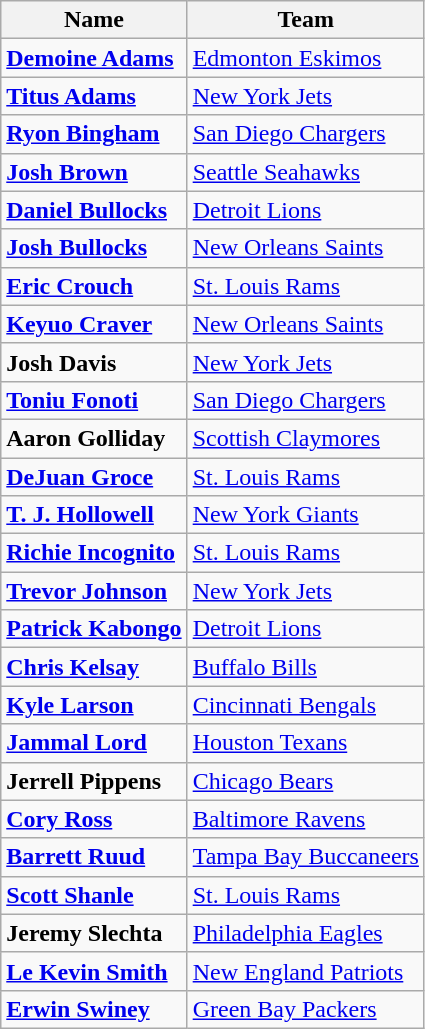<table class="wikitable">
<tr>
<th>Name</th>
<th>Team</th>
</tr>
<tr>
<td><strong><a href='#'>Demoine Adams</a></strong></td>
<td><a href='#'>Edmonton Eskimos</a></td>
</tr>
<tr>
<td><strong><a href='#'>Titus Adams</a></strong></td>
<td><a href='#'>New York Jets</a></td>
</tr>
<tr>
<td><strong><a href='#'>Ryon Bingham</a></strong></td>
<td><a href='#'>San Diego Chargers</a></td>
</tr>
<tr>
<td><strong><a href='#'>Josh Brown</a></strong></td>
<td><a href='#'>Seattle Seahawks</a></td>
</tr>
<tr>
<td><strong><a href='#'>Daniel Bullocks</a></strong></td>
<td><a href='#'>Detroit Lions</a></td>
</tr>
<tr>
<td><strong><a href='#'>Josh Bullocks</a></strong></td>
<td><a href='#'>New Orleans Saints</a></td>
</tr>
<tr>
<td><strong><a href='#'>Eric Crouch</a></strong></td>
<td><a href='#'>St. Louis Rams</a></td>
</tr>
<tr>
<td><strong><a href='#'>Keyuo Craver</a></strong></td>
<td><a href='#'>New Orleans Saints</a></td>
</tr>
<tr>
<td><strong>Josh Davis</strong></td>
<td><a href='#'>New York Jets</a></td>
</tr>
<tr>
<td><strong><a href='#'>Toniu Fonoti</a></strong></td>
<td><a href='#'>San Diego Chargers</a></td>
</tr>
<tr>
<td><strong>Aaron Golliday</strong></td>
<td><a href='#'>Scottish Claymores</a></td>
</tr>
<tr>
<td><strong><a href='#'>DeJuan Groce</a></strong></td>
<td><a href='#'>St. Louis Rams</a></td>
</tr>
<tr>
<td><strong><a href='#'>T. J. Hollowell</a></strong></td>
<td><a href='#'>New York Giants</a></td>
</tr>
<tr>
<td><strong><a href='#'>Richie Incognito</a></strong></td>
<td><a href='#'>St. Louis Rams</a></td>
</tr>
<tr>
<td><strong><a href='#'>Trevor Johnson</a></strong></td>
<td><a href='#'>New York Jets</a></td>
</tr>
<tr>
<td><strong><a href='#'>Patrick Kabongo</a></strong></td>
<td><a href='#'>Detroit Lions</a></td>
</tr>
<tr>
<td><strong><a href='#'>Chris Kelsay</a></strong></td>
<td><a href='#'>Buffalo Bills</a></td>
</tr>
<tr>
<td><strong><a href='#'>Kyle Larson</a></strong></td>
<td><a href='#'>Cincinnati Bengals</a></td>
</tr>
<tr>
<td><strong><a href='#'>Jammal Lord</a></strong></td>
<td><a href='#'>Houston Texans</a></td>
</tr>
<tr>
<td><strong>Jerrell Pippens</strong></td>
<td><a href='#'>Chicago Bears</a></td>
</tr>
<tr>
<td><strong><a href='#'>Cory Ross</a></strong></td>
<td><a href='#'>Baltimore Ravens</a></td>
</tr>
<tr>
<td><strong><a href='#'>Barrett Ruud</a></strong></td>
<td><a href='#'>Tampa Bay Buccaneers</a></td>
</tr>
<tr>
<td><strong><a href='#'>Scott Shanle</a></strong></td>
<td><a href='#'>St. Louis Rams</a></td>
</tr>
<tr>
<td><strong>Jeremy Slechta</strong></td>
<td><a href='#'>Philadelphia Eagles</a></td>
</tr>
<tr>
<td><strong><a href='#'>Le Kevin Smith</a></strong></td>
<td><a href='#'>New England Patriots</a></td>
</tr>
<tr>
<td><strong><a href='#'>Erwin Swiney</a></strong></td>
<td><a href='#'>Green Bay Packers</a></td>
</tr>
</table>
